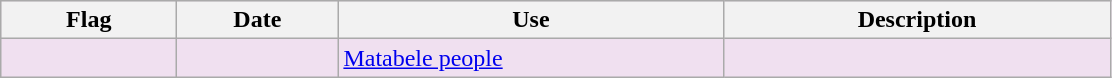<table class="wikitable" style="background:#f0e0f0;">
<tr style="background:#efefef;">
<th style="width:110px;">Flag</th>
<th style="width:100px;">Date</th>
<th style="width:250px;">Use</th>
<th style="width:250px;">Description</th>
</tr>
<tr>
<td></td>
<td></td>
<td><a href='#'>Matabele people</a></td>
<td></td>
</tr>
</table>
